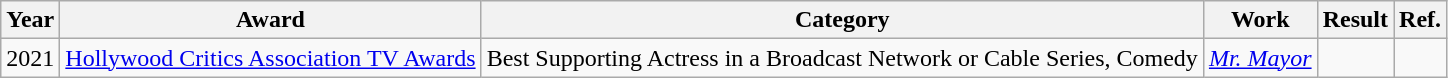<table class="wikitable">
<tr>
<th>Year</th>
<th>Award</th>
<th>Category</th>
<th>Work</th>
<th>Result</th>
<th>Ref.</th>
</tr>
<tr>
<td>2021</td>
<td><a href='#'>Hollywood Critics Association TV Awards</a></td>
<td>Best Supporting Actress in a Broadcast Network or Cable Series, Comedy</td>
<td><em><a href='#'>Mr. Mayor</a></em></td>
<td></td>
<td></td>
</tr>
</table>
